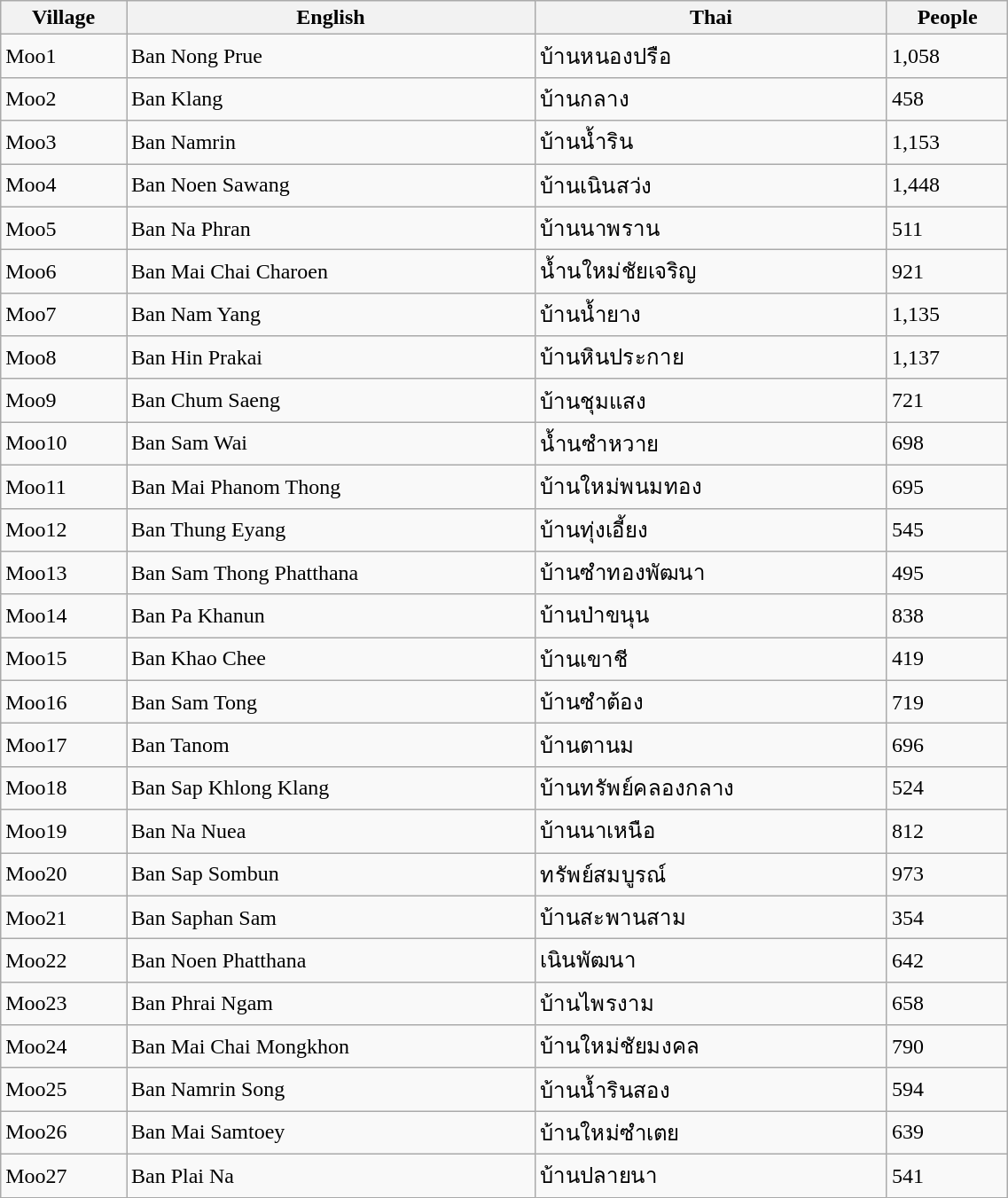<table class="wikitable" style="width:60%;">
<tr>
<th>Village</th>
<th>English</th>
<th>Thai</th>
<th>People</th>
</tr>
<tr>
<td>Moo1</td>
<td>Ban Nong Prue</td>
<td>บ้านหนองปรือ</td>
<td>1,058</td>
</tr>
<tr>
<td>Moo2</td>
<td>Ban Klang</td>
<td>บ้านกลาง</td>
<td>458</td>
</tr>
<tr>
<td>Moo3</td>
<td>Ban Namrin</td>
<td>บ้านน้ำริน</td>
<td>1,153</td>
</tr>
<tr>
<td>Moo4</td>
<td>Ban Noen Sawang</td>
<td>บ้านเนินสว่ง</td>
<td>1,448</td>
</tr>
<tr>
<td>Moo5</td>
<td>Ban Na Phran</td>
<td>บ้านนาพราน</td>
<td>511</td>
</tr>
<tr>
<td>Moo6</td>
<td>Ban Mai Chai Charoen</td>
<td>น้ำนใหม่ชัยเจริญ</td>
<td>921</td>
</tr>
<tr>
<td>Moo7</td>
<td>Ban Nam Yang</td>
<td>บ้านน้ำยาง</td>
<td>1,135</td>
</tr>
<tr>
<td>Moo8</td>
<td>Ban Hin Prakai</td>
<td>บ้านหินประกาย</td>
<td>1,137</td>
</tr>
<tr>
<td>Moo9</td>
<td>Ban Chum Saeng</td>
<td>บ้านชุมแสง</td>
<td>721</td>
</tr>
<tr>
<td>Moo10</td>
<td>Ban Sam Wai</td>
<td>น้ำนซำหวาย</td>
<td>698</td>
</tr>
<tr>
<td>Moo11</td>
<td>Ban Mai Phanom Thong</td>
<td>บ้านใหม่พนมทอง</td>
<td>695</td>
</tr>
<tr>
<td>Moo12</td>
<td>Ban Thung Eyang</td>
<td>บ้านทุ่งเอี้ยง</td>
<td>545</td>
</tr>
<tr>
<td>Moo13</td>
<td>Ban Sam Thong Phatthana</td>
<td>บ้านซำทองพัฒนา</td>
<td>495</td>
</tr>
<tr>
<td>Moo14</td>
<td>Ban Pa Khanun</td>
<td>บ้านป่าขนุน</td>
<td>838</td>
</tr>
<tr>
<td>Moo15</td>
<td>Ban Khao Chee</td>
<td>บ้านเขาชี</td>
<td>419</td>
</tr>
<tr>
<td>Moo16</td>
<td>Ban Sam Tong</td>
<td>บ้านซำต้อง</td>
<td>719</td>
</tr>
<tr>
<td>Moo17</td>
<td>Ban Tanom</td>
<td>บ้านตานม</td>
<td>696</td>
</tr>
<tr>
<td>Moo18</td>
<td>Ban Sap Khlong Klang</td>
<td>บ้านทรัพย์คลองกลาง</td>
<td>524</td>
</tr>
<tr>
<td>Moo19</td>
<td>Ban Na Nuea</td>
<td>บ้านนาเหนือ</td>
<td>812</td>
</tr>
<tr>
<td>Moo20</td>
<td>Ban Sap Sombun</td>
<td>ทรัพย์สมบูรณ์</td>
<td>973</td>
</tr>
<tr>
<td>Moo21</td>
<td>Ban Saphan Sam</td>
<td>บ้านสะพานสาม</td>
<td>354</td>
</tr>
<tr>
<td>Moo22</td>
<td>Ban Noen Phatthana</td>
<td>เนินพัฒนา</td>
<td>642</td>
</tr>
<tr>
<td>Moo23</td>
<td>Ban Phrai Ngam</td>
<td>บ้านไพรงาม</td>
<td>658</td>
</tr>
<tr>
<td>Moo24</td>
<td>Ban Mai Chai Mongkhon</td>
<td>บ้านใหม่ชัยมงคล</td>
<td>790</td>
</tr>
<tr>
<td>Moo25</td>
<td>Ban Namrin Song</td>
<td>บ้านน้ำรินสอง</td>
<td>594</td>
</tr>
<tr>
<td>Moo26</td>
<td>Ban Mai Samtoey</td>
<td>บ้านใหม่ซำเตย</td>
<td>639</td>
</tr>
<tr>
<td>Moo27</td>
<td>Ban Plai Na</td>
<td>บ้านปลายนา</td>
<td>541</td>
</tr>
</table>
